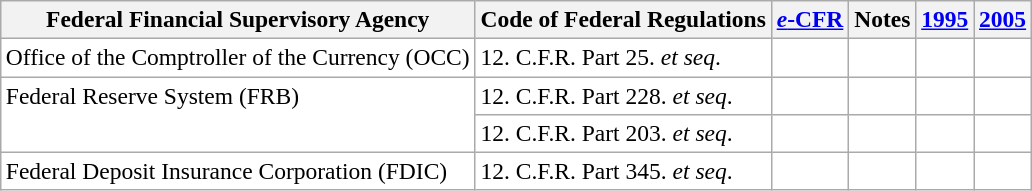<table class="wikitable" style="font-size:98%; margin: 1em auto; background:white; id:Table I">
<tr>
<th>Federal Financial Supervisory Agency</th>
<th>Code of Federal Regulations</th>
<th><a href='#'><em>e</em>-CFR</a></th>
<th>Notes</th>
<th><a href='#'>1995</a></th>
<th><a href='#'>2005</a></th>
</tr>
<tr>
<td>Office of the Comptroller of the Currency (OCC)</td>
<td>12. C.F.R. Part 25. <em>et seq</em>.</td>
<td></td>
<td></td>
<td></td>
<td></td>
</tr>
<tr>
<td rowspan=2 valign="top">Federal Reserve System (FRB)</td>
<td>12. C.F.R. Part 228. <em>et seq</em>.</td>
<td></td>
<td></td>
<td></td>
<td></td>
</tr>
<tr>
<td>12. C.F.R. Part 203. <em>et seq</em>.</td>
<td></td>
<td></td>
<td></td>
<td></td>
</tr>
<tr>
<td>Federal Deposit Insurance Corporation (FDIC)</td>
<td>12. C.F.R. Part 345. <em>et seq</em>.</td>
<td></td>
<td></td>
<td></td>
<td></td>
</tr>
</table>
